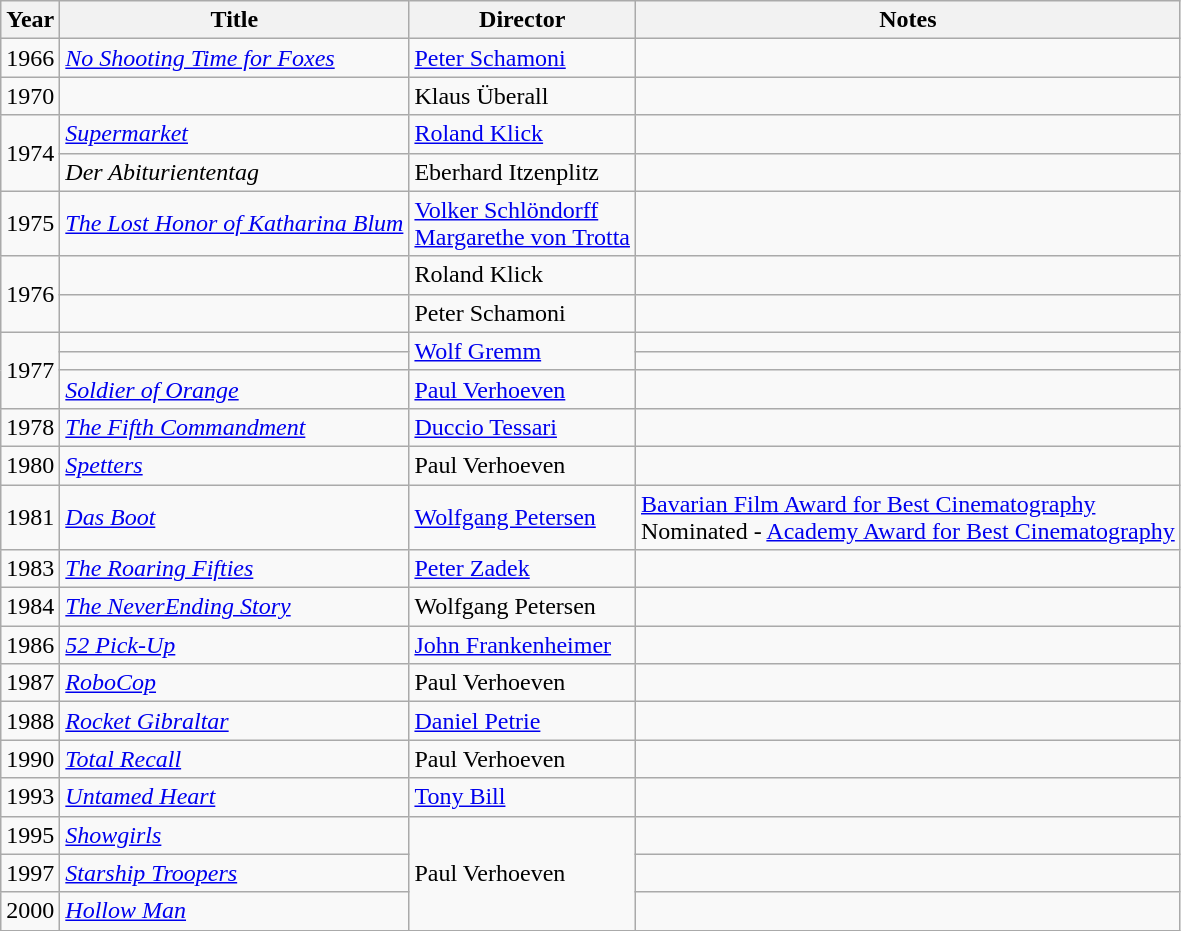<table class="wikitable">
<tr>
<th>Year</th>
<th>Title</th>
<th>Director</th>
<th>Notes</th>
</tr>
<tr>
<td>1966</td>
<td><em><a href='#'>No Shooting Time for Foxes</a></em></td>
<td><a href='#'>Peter Schamoni</a></td>
<td></td>
</tr>
<tr>
<td>1970</td>
<td><em></em></td>
<td>Klaus Überall</td>
<td></td>
</tr>
<tr>
<td rowspan=2>1974</td>
<td><em><a href='#'>Supermarket</a></em></td>
<td><a href='#'>Roland Klick</a></td>
<td></td>
</tr>
<tr>
<td><em>Der Abituriententag</em></td>
<td>Eberhard Itzenplitz</td>
<td></td>
</tr>
<tr>
<td>1975</td>
<td><em><a href='#'>The Lost Honor of Katharina Blum</a></em></td>
<td><a href='#'>Volker Schlöndorff</a><br><a href='#'>Margarethe von Trotta</a></td>
<td></td>
</tr>
<tr>
<td rowspan=2>1976</td>
<td><em></em></td>
<td>Roland Klick</td>
<td></td>
</tr>
<tr>
<td><em></em></td>
<td>Peter Schamoni</td>
<td></td>
</tr>
<tr>
<td rowspan=3>1977</td>
<td><em></em></td>
<td rowspan=2><a href='#'>Wolf Gremm</a></td>
<td></td>
</tr>
<tr>
<td><em></em></td>
<td></td>
</tr>
<tr>
<td><em><a href='#'>Soldier of Orange</a></em></td>
<td><a href='#'>Paul Verhoeven</a></td>
<td></td>
</tr>
<tr>
<td>1978</td>
<td><em><a href='#'>The Fifth Commandment</a></em></td>
<td><a href='#'>Duccio Tessari</a></td>
<td></td>
</tr>
<tr>
<td>1980</td>
<td><em><a href='#'>Spetters</a></em></td>
<td>Paul Verhoeven</td>
<td></td>
</tr>
<tr>
<td>1981</td>
<td><em><a href='#'>Das Boot</a></em></td>
<td><a href='#'>Wolfgang Petersen</a></td>
<td><a href='#'>Bavarian Film Award for Best Cinematography</a><br>Nominated - <a href='#'>Academy Award for Best Cinematography</a></td>
</tr>
<tr>
<td>1983</td>
<td><em><a href='#'>The Roaring Fifties</a></em></td>
<td><a href='#'>Peter Zadek</a></td>
<td></td>
</tr>
<tr>
<td>1984</td>
<td><em><a href='#'>The NeverEnding Story</a></em></td>
<td>Wolfgang Petersen</td>
<td></td>
</tr>
<tr>
<td>1986</td>
<td><em><a href='#'>52 Pick-Up</a></em></td>
<td><a href='#'>John Frankenheimer</a></td>
<td></td>
</tr>
<tr>
<td>1987</td>
<td><em><a href='#'>RoboCop</a></em></td>
<td>Paul Verhoeven</td>
<td></td>
</tr>
<tr>
<td>1988</td>
<td><em><a href='#'>Rocket Gibraltar</a></em></td>
<td><a href='#'>Daniel Petrie</a></td>
<td></td>
</tr>
<tr>
<td>1990</td>
<td><em><a href='#'>Total Recall</a></em></td>
<td>Paul Verhoeven</td>
<td></td>
</tr>
<tr>
<td>1993</td>
<td><em><a href='#'>Untamed Heart</a></em></td>
<td><a href='#'>Tony Bill</a></td>
<td></td>
</tr>
<tr>
<td>1995</td>
<td><em><a href='#'>Showgirls</a></em></td>
<td rowspan=3>Paul Verhoeven</td>
<td></td>
</tr>
<tr>
<td>1997</td>
<td><em><a href='#'>Starship Troopers</a></em></td>
<td></td>
</tr>
<tr>
<td>2000</td>
<td><em><a href='#'>Hollow Man</a></em></td>
<td></td>
</tr>
</table>
